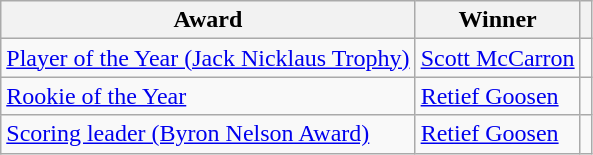<table class="wikitable">
<tr>
<th>Award</th>
<th>Winner</th>
<th></th>
</tr>
<tr>
<td><a href='#'>Player of the Year (Jack Nicklaus Trophy)</a></td>
<td> <a href='#'>Scott McCarron</a></td>
<td></td>
</tr>
<tr>
<td><a href='#'>Rookie of the Year</a></td>
<td> <a href='#'>Retief Goosen</a></td>
<td></td>
</tr>
<tr>
<td><a href='#'>Scoring leader (Byron Nelson Award)</a></td>
<td> <a href='#'>Retief Goosen</a></td>
<td></td>
</tr>
</table>
